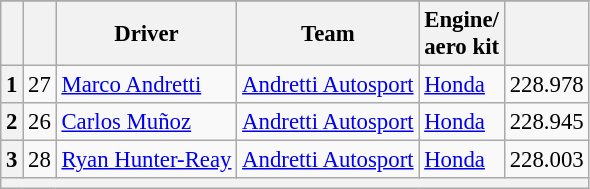<table class="wikitable" style="font-size:95%;">
<tr>
</tr>
<tr>
<th></th>
<th></th>
<th>Driver</th>
<th>Team</th>
<th>Engine/<br>aero kit</th>
<th></th>
</tr>
<tr>
<th>1</th>
<td style="text-align:center;">27</td>
<td> <a href='#'>Marco Andretti</a></td>
<td><a href='#'>Andretti Autosport</a></td>
<td><a href='#'>Honda</a></td>
<td>228.978</td>
</tr>
<tr>
<th>2</th>
<td style="text-align:center;">26</td>
<td> <a href='#'>Carlos Muñoz</a></td>
<td><a href='#'>Andretti Autosport</a></td>
<td><a href='#'>Honda</a></td>
<td>228.945</td>
</tr>
<tr>
<th>3</th>
<td style="text-align:center;">28</td>
<td> <a href='#'>Ryan Hunter-Reay</a></td>
<td><a href='#'>Andretti Autosport</a></td>
<td><a href='#'>Honda</a></td>
<td align=center>228.003</td>
</tr>
<tr>
<th colspan=6></th>
</tr>
</table>
